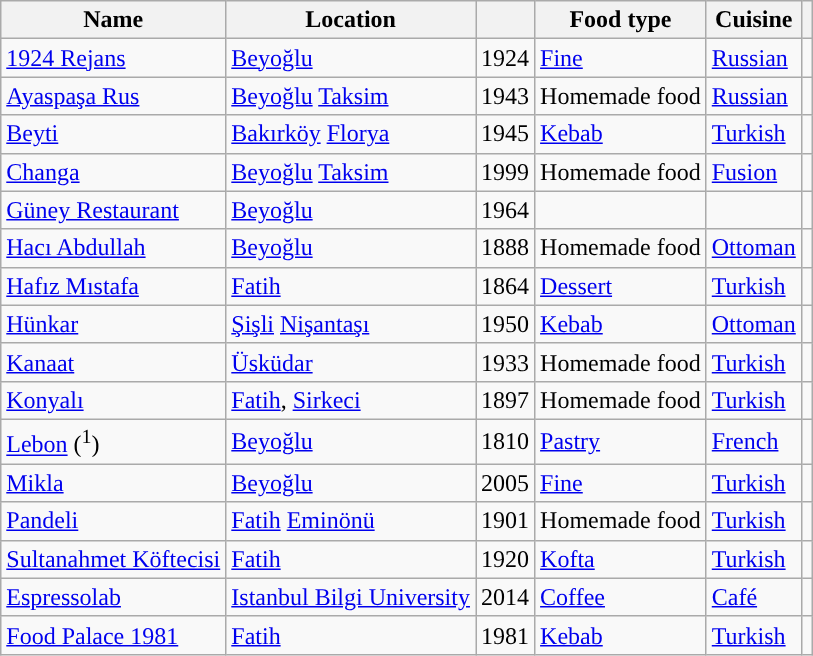<table class="wikitable sortable">
<tr>
<th scope="col">Name</th>
<th scope="col">Location</th>
<th scope="col"></th>
<th scope="col">Food type</th>
<th scope="col">Cuisine</th>
<th scope="col"></th>
</tr>
<tr>
<td><a href='#'>1924 Rejans</a></td>
<td><a href='#'>Beyoğlu</a></td>
<td>1924</td>
<td><a href='#'>Fine</a></td>
<td><a href='#'>Russian</a></td>
<td></td>
</tr>
<tr>
<td><a href='#'>Ayaspaşa Rus</a></td>
<td><a href='#'>Beyoğlu</a> <a href='#'>Taksim</a></td>
<td>1943</td>
<td>Homemade food</td>
<td><a href='#'>Russian</a></td>
<td></td>
</tr>
<tr>
<td><a href='#'>Beyti</a></td>
<td><a href='#'>Bakırköy</a> <a href='#'>Florya</a></td>
<td>1945</td>
<td><a href='#'>Kebab</a></td>
<td><a href='#'>Turkish</a></td>
<td></td>
</tr>
<tr>
<td><a href='#'>Changa</a></td>
<td><a href='#'>Beyoğlu</a> <a href='#'>Taksim</a></td>
<td>1999</td>
<td>Homemade food</td>
<td><a href='#'>Fusion</a></td>
<td></td>
</tr>
<tr>
<td><a href='#'>Güney Restaurant</a></td>
<td><a href='#'>Beyoğlu</a></td>
<td>1964</td>
<td></td>
<td></td>
<td></td>
</tr>
<tr>
<td><a href='#'>Hacı Abdullah</a></td>
<td><a href='#'>Beyoğlu</a></td>
<td>1888</td>
<td>Homemade food</td>
<td><a href='#'>Ottoman</a></td>
<td></td>
</tr>
<tr>
<td><a href='#'>Hafız Mıstafa</a></td>
<td><a href='#'>Fatih</a></td>
<td>1864</td>
<td><a href='#'>Dessert</a></td>
<td><a href='#'>Turkish</a></td>
<td></td>
</tr>
<tr>
<td><a href='#'>Hünkar</a></td>
<td><a href='#'>Şişli</a> <a href='#'>Nişantaşı</a></td>
<td>1950</td>
<td><a href='#'>Kebab</a></td>
<td><a href='#'>Ottoman</a></td>
<td></td>
</tr>
<tr>
<td><a href='#'>Kanaat</a></td>
<td><a href='#'>Üsküdar</a></td>
<td>1933</td>
<td>Homemade food</td>
<td><a href='#'>Turkish</a></td>
<td></td>
</tr>
<tr>
<td><a href='#'>Konyalı</a></td>
<td><a href='#'>Fatih</a>, <a href='#'>Sirkeci</a></td>
<td>1897</td>
<td>Homemade food</td>
<td><a href='#'>Turkish</a></td>
<td></td>
</tr>
<tr>
<td><a href='#'>Lebon</a> (<sup>1</sup>)</td>
<td><a href='#'>Beyoğlu</a></td>
<td>1810</td>
<td><a href='#'>Pastry</a></td>
<td><a href='#'>French</a></td>
<td></td>
</tr>
<tr>
<td><a href='#'>Mikla</a></td>
<td><a href='#'>Beyoğlu</a></td>
<td>2005</td>
<td><a href='#'>Fine</a></td>
<td><a href='#'>Turkish</a></td>
<td></td>
</tr>
<tr>
<td><a href='#'>Pandeli</a></td>
<td><a href='#'>Fatih</a> <a href='#'>Eminönü</a></td>
<td>1901</td>
<td>Homemade food</td>
<td><a href='#'>Turkish</a></td>
<td></td>
</tr>
<tr>
<td><a href='#'>Sultanahmet Köftecisi</a></td>
<td><a href='#'>Fatih</a></td>
<td>1920</td>
<td><a href='#'>Kofta</a></td>
<td><a href='#'>Turkish</a></td>
<td></td>
</tr>
<tr>
<td><a href='#'>Espressolab</a></td>
<td><a href='#'>Istanbul Bilgi University</a></td>
<td>2014</td>
<td><a href='#'>Coffee</a></td>
<td><a href='#'>Café</a></td>
<td></td>
</tr>
<tr>
<td><a href='#'>Food Palace 1981</a></td>
<td><a href='#'>Fatih</a></td>
<td>1981</td>
<td><a href='#'>Kebab</a></td>
<td><a href='#'>Turkish</a></td>
<td></td>
</tr>
</table>
